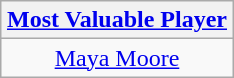<table class=wikitable style="text-align:center; margin:auto">
<tr>
<th><a href='#'>Most Valuable Player</a></th>
</tr>
<tr>
<td> <a href='#'>Maya Moore</a></td>
</tr>
</table>
